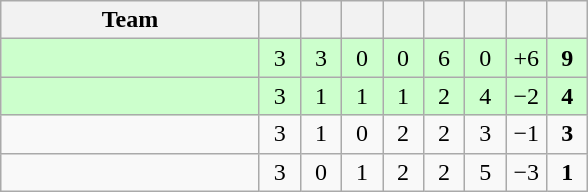<table class="wikitable" style="text-align:center">
<tr>
<th width=165>Team</th>
<th width=20></th>
<th width=20></th>
<th width=20></th>
<th width=20></th>
<th width=20></th>
<th width=20></th>
<th width=20></th>
<th width=20></th>
</tr>
<tr style="background:#cfc;">
<td align=left></td>
<td>3</td>
<td>3</td>
<td>0</td>
<td>0</td>
<td>6</td>
<td>0</td>
<td>+6</td>
<td><strong>9</strong></td>
</tr>
<tr style="background:#cfc;">
<td align=left></td>
<td>3</td>
<td>1</td>
<td>1</td>
<td>1</td>
<td>2</td>
<td>4</td>
<td>−2</td>
<td><strong>4</strong></td>
</tr>
<tr>
<td align=left></td>
<td>3</td>
<td>1</td>
<td>0</td>
<td>2</td>
<td>2</td>
<td>3</td>
<td>−1</td>
<td><strong>3</strong></td>
</tr>
<tr>
<td align=left></td>
<td>3</td>
<td>0</td>
<td>1</td>
<td>2</td>
<td>2</td>
<td>5</td>
<td>−3</td>
<td><strong>1</strong></td>
</tr>
</table>
